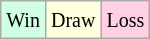<table class="wikitable">
<tr>
<td style="background-color: #d0ffe3;"><small>Win</small></td>
<td style="background-color: #ffffdd;"><small>Draw</small></td>
<td style="background-color: #ffd0e3;"><small>Loss</small></td>
</tr>
</table>
